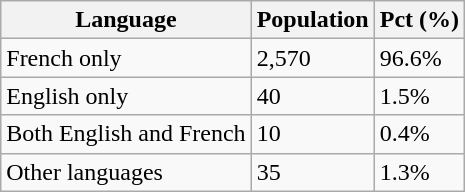<table class="wikitable">
<tr>
<th>Language</th>
<th>Population</th>
<th>Pct (%)</th>
</tr>
<tr>
<td>French only</td>
<td>2,570</td>
<td>96.6%</td>
</tr>
<tr>
<td>English only</td>
<td>40</td>
<td>1.5%</td>
</tr>
<tr>
<td>Both English and French</td>
<td>10</td>
<td>0.4%</td>
</tr>
<tr>
<td>Other languages</td>
<td>35</td>
<td>1.3%</td>
</tr>
</table>
